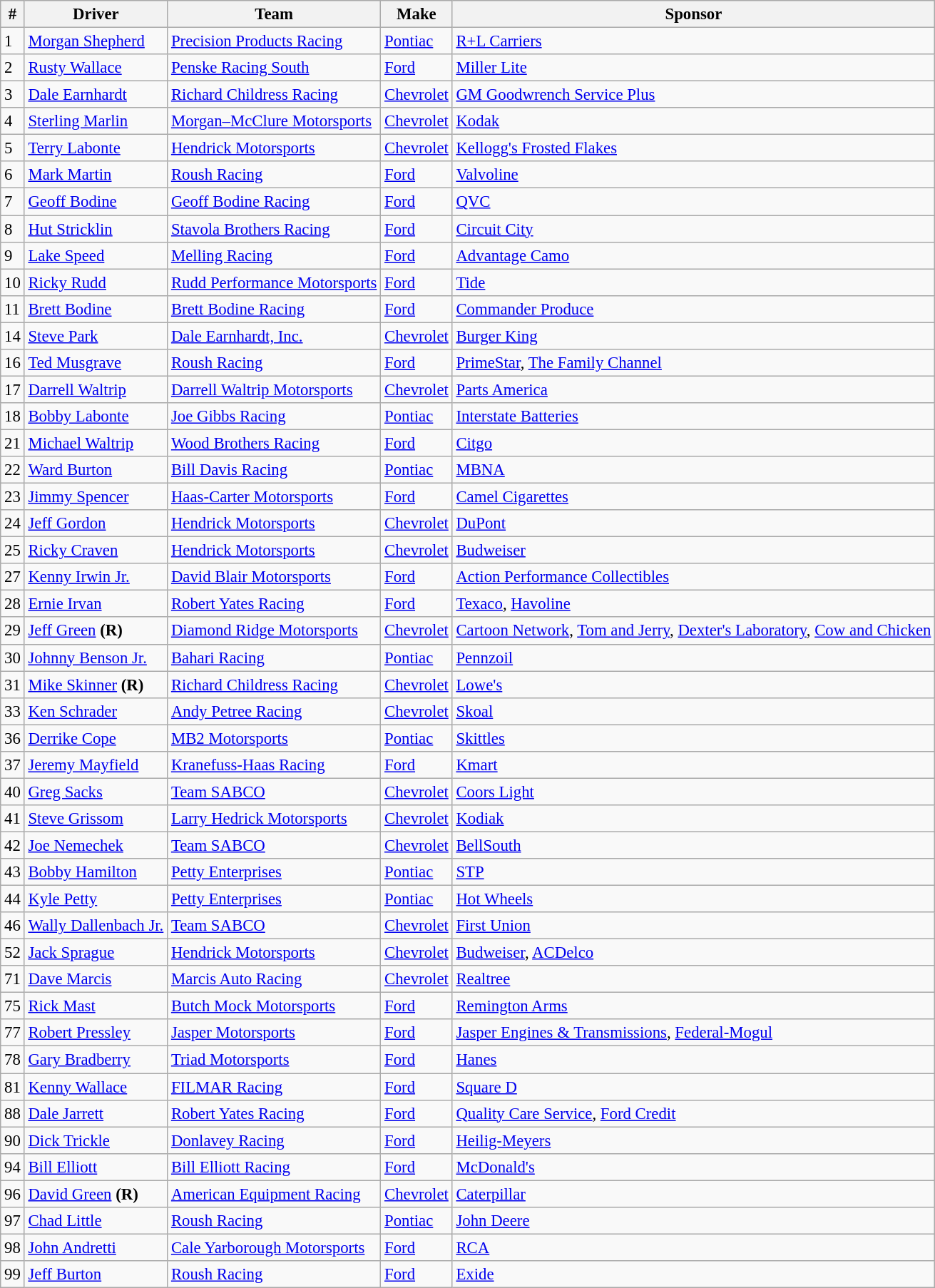<table class="wikitable" style="font-size:95%">
<tr>
<th>#</th>
<th>Driver</th>
<th>Team</th>
<th>Make</th>
<th>Sponsor</th>
</tr>
<tr>
<td>1</td>
<td><a href='#'>Morgan Shepherd</a></td>
<td><a href='#'>Precision Products Racing</a></td>
<td><a href='#'>Pontiac</a></td>
<td><a href='#'>R+L Carriers</a></td>
</tr>
<tr>
<td>2</td>
<td><a href='#'>Rusty Wallace</a></td>
<td><a href='#'>Penske Racing South</a></td>
<td><a href='#'>Ford</a></td>
<td><a href='#'>Miller Lite</a></td>
</tr>
<tr>
<td>3</td>
<td><a href='#'>Dale Earnhardt</a></td>
<td><a href='#'>Richard Childress Racing</a></td>
<td><a href='#'>Chevrolet</a></td>
<td><a href='#'>GM Goodwrench Service Plus</a></td>
</tr>
<tr>
<td>4</td>
<td><a href='#'>Sterling Marlin</a></td>
<td><a href='#'>Morgan–McClure Motorsports</a></td>
<td><a href='#'>Chevrolet</a></td>
<td><a href='#'>Kodak</a></td>
</tr>
<tr>
<td>5</td>
<td><a href='#'>Terry Labonte</a></td>
<td><a href='#'>Hendrick Motorsports</a></td>
<td><a href='#'>Chevrolet</a></td>
<td><a href='#'>Kellogg's Frosted Flakes</a></td>
</tr>
<tr>
<td>6</td>
<td><a href='#'>Mark Martin</a></td>
<td><a href='#'>Roush Racing</a></td>
<td><a href='#'>Ford</a></td>
<td><a href='#'>Valvoline</a></td>
</tr>
<tr>
<td>7</td>
<td><a href='#'>Geoff Bodine</a></td>
<td><a href='#'>Geoff Bodine Racing</a></td>
<td><a href='#'>Ford</a></td>
<td><a href='#'>QVC</a></td>
</tr>
<tr>
<td>8</td>
<td><a href='#'>Hut Stricklin</a></td>
<td><a href='#'>Stavola Brothers Racing</a></td>
<td><a href='#'>Ford</a></td>
<td><a href='#'>Circuit City</a></td>
</tr>
<tr>
<td>9</td>
<td><a href='#'>Lake Speed</a></td>
<td><a href='#'>Melling Racing</a></td>
<td><a href='#'>Ford</a></td>
<td><a href='#'>Advantage Camo</a></td>
</tr>
<tr>
<td>10</td>
<td><a href='#'>Ricky Rudd</a></td>
<td><a href='#'>Rudd Performance Motorsports</a></td>
<td><a href='#'>Ford</a></td>
<td><a href='#'>Tide</a></td>
</tr>
<tr>
<td>11</td>
<td><a href='#'>Brett Bodine</a></td>
<td><a href='#'>Brett Bodine Racing</a></td>
<td><a href='#'>Ford</a></td>
<td><a href='#'>Commander Produce</a></td>
</tr>
<tr>
<td>14</td>
<td><a href='#'>Steve Park</a></td>
<td><a href='#'>Dale Earnhardt, Inc.</a></td>
<td><a href='#'>Chevrolet</a></td>
<td><a href='#'>Burger King</a></td>
</tr>
<tr>
<td>16</td>
<td><a href='#'>Ted Musgrave</a></td>
<td><a href='#'>Roush Racing</a></td>
<td><a href='#'>Ford</a></td>
<td><a href='#'>PrimeStar</a>, <a href='#'>The Family Channel</a></td>
</tr>
<tr>
<td>17</td>
<td><a href='#'>Darrell Waltrip</a></td>
<td><a href='#'>Darrell Waltrip Motorsports</a></td>
<td><a href='#'>Chevrolet</a></td>
<td><a href='#'>Parts America</a></td>
</tr>
<tr>
<td>18</td>
<td><a href='#'>Bobby Labonte</a></td>
<td><a href='#'>Joe Gibbs Racing</a></td>
<td><a href='#'>Pontiac</a></td>
<td><a href='#'>Interstate Batteries</a></td>
</tr>
<tr>
<td>21</td>
<td><a href='#'>Michael Waltrip</a></td>
<td><a href='#'>Wood Brothers Racing</a></td>
<td><a href='#'>Ford</a></td>
<td><a href='#'>Citgo</a></td>
</tr>
<tr>
<td>22</td>
<td><a href='#'>Ward Burton</a></td>
<td><a href='#'>Bill Davis Racing</a></td>
<td><a href='#'>Pontiac</a></td>
<td><a href='#'>MBNA</a></td>
</tr>
<tr>
<td>23</td>
<td><a href='#'>Jimmy Spencer</a></td>
<td><a href='#'>Haas-Carter Motorsports</a></td>
<td><a href='#'>Ford</a></td>
<td><a href='#'>Camel Cigarettes</a></td>
</tr>
<tr>
<td>24</td>
<td><a href='#'>Jeff Gordon</a></td>
<td><a href='#'>Hendrick Motorsports</a></td>
<td><a href='#'>Chevrolet</a></td>
<td><a href='#'>DuPont</a></td>
</tr>
<tr>
<td>25</td>
<td><a href='#'>Ricky Craven</a></td>
<td><a href='#'>Hendrick Motorsports</a></td>
<td><a href='#'>Chevrolet</a></td>
<td><a href='#'>Budweiser</a></td>
</tr>
<tr>
<td>27</td>
<td><a href='#'>Kenny Irwin Jr.</a></td>
<td><a href='#'>David Blair Motorsports</a></td>
<td><a href='#'>Ford</a></td>
<td><a href='#'>Action Performance Collectibles</a></td>
</tr>
<tr>
<td>28</td>
<td><a href='#'>Ernie Irvan</a></td>
<td><a href='#'>Robert Yates Racing</a></td>
<td><a href='#'>Ford</a></td>
<td><a href='#'>Texaco</a>, <a href='#'>Havoline</a></td>
</tr>
<tr>
<td>29</td>
<td><a href='#'>Jeff Green</a> <strong>(R)</strong></td>
<td><a href='#'>Diamond Ridge Motorsports</a></td>
<td><a href='#'>Chevrolet</a></td>
<td><a href='#'>Cartoon Network</a>, <a href='#'>Tom and Jerry</a>, <a href='#'>Dexter's Laboratory</a>, <a href='#'>Cow and Chicken</a></td>
</tr>
<tr>
<td>30</td>
<td><a href='#'>Johnny Benson Jr.</a></td>
<td><a href='#'>Bahari Racing</a></td>
<td><a href='#'>Pontiac</a></td>
<td><a href='#'>Pennzoil</a></td>
</tr>
<tr>
<td>31</td>
<td><a href='#'>Mike Skinner</a> <strong>(R)</strong></td>
<td><a href='#'>Richard Childress Racing</a></td>
<td><a href='#'>Chevrolet</a></td>
<td><a href='#'>Lowe's</a></td>
</tr>
<tr>
<td>33</td>
<td><a href='#'>Ken Schrader</a></td>
<td><a href='#'>Andy Petree Racing</a></td>
<td><a href='#'>Chevrolet</a></td>
<td><a href='#'>Skoal</a></td>
</tr>
<tr>
<td>36</td>
<td><a href='#'>Derrike Cope</a></td>
<td><a href='#'>MB2 Motorsports</a></td>
<td><a href='#'>Pontiac</a></td>
<td><a href='#'>Skittles</a></td>
</tr>
<tr>
<td>37</td>
<td><a href='#'>Jeremy Mayfield</a></td>
<td><a href='#'>Kranefuss-Haas Racing</a></td>
<td><a href='#'>Ford</a></td>
<td><a href='#'>Kmart</a></td>
</tr>
<tr>
<td>40</td>
<td><a href='#'>Greg Sacks</a></td>
<td><a href='#'>Team SABCO</a></td>
<td><a href='#'>Chevrolet</a></td>
<td><a href='#'>Coors Light</a></td>
</tr>
<tr>
<td>41</td>
<td><a href='#'>Steve Grissom</a></td>
<td><a href='#'>Larry Hedrick Motorsports</a></td>
<td><a href='#'>Chevrolet</a></td>
<td><a href='#'>Kodiak</a></td>
</tr>
<tr>
<td>42</td>
<td><a href='#'>Joe Nemechek</a></td>
<td><a href='#'>Team SABCO</a></td>
<td><a href='#'>Chevrolet</a></td>
<td><a href='#'>BellSouth</a></td>
</tr>
<tr>
<td>43</td>
<td><a href='#'>Bobby Hamilton</a></td>
<td><a href='#'>Petty Enterprises</a></td>
<td><a href='#'>Pontiac</a></td>
<td><a href='#'>STP</a></td>
</tr>
<tr>
<td>44</td>
<td><a href='#'>Kyle Petty</a></td>
<td><a href='#'>Petty Enterprises</a></td>
<td><a href='#'>Pontiac</a></td>
<td><a href='#'>Hot Wheels</a></td>
</tr>
<tr>
<td>46</td>
<td><a href='#'>Wally Dallenbach Jr.</a></td>
<td><a href='#'>Team SABCO</a></td>
<td><a href='#'>Chevrolet</a></td>
<td><a href='#'>First Union</a></td>
</tr>
<tr>
<td>52</td>
<td><a href='#'>Jack Sprague</a></td>
<td><a href='#'>Hendrick Motorsports</a></td>
<td><a href='#'>Chevrolet</a></td>
<td><a href='#'>Budweiser</a>, <a href='#'>ACDelco</a></td>
</tr>
<tr>
<td>71</td>
<td><a href='#'>Dave Marcis</a></td>
<td><a href='#'>Marcis Auto Racing</a></td>
<td><a href='#'>Chevrolet</a></td>
<td><a href='#'>Realtree</a></td>
</tr>
<tr>
<td>75</td>
<td><a href='#'>Rick Mast</a></td>
<td><a href='#'>Butch Mock Motorsports</a></td>
<td><a href='#'>Ford</a></td>
<td><a href='#'>Remington Arms</a></td>
</tr>
<tr>
<td>77</td>
<td><a href='#'>Robert Pressley</a></td>
<td><a href='#'>Jasper Motorsports</a></td>
<td><a href='#'>Ford</a></td>
<td><a href='#'>Jasper Engines & Transmissions</a>, <a href='#'>Federal-Mogul</a></td>
</tr>
<tr>
<td>78</td>
<td><a href='#'>Gary Bradberry</a></td>
<td><a href='#'>Triad Motorsports</a></td>
<td><a href='#'>Ford</a></td>
<td><a href='#'>Hanes</a></td>
</tr>
<tr>
<td>81</td>
<td><a href='#'>Kenny Wallace</a></td>
<td><a href='#'>FILMAR Racing</a></td>
<td><a href='#'>Ford</a></td>
<td><a href='#'>Square D</a></td>
</tr>
<tr>
<td>88</td>
<td><a href='#'>Dale Jarrett</a></td>
<td><a href='#'>Robert Yates Racing</a></td>
<td><a href='#'>Ford</a></td>
<td><a href='#'>Quality Care Service</a>, <a href='#'>Ford Credit</a></td>
</tr>
<tr>
<td>90</td>
<td><a href='#'>Dick Trickle</a></td>
<td><a href='#'>Donlavey Racing</a></td>
<td><a href='#'>Ford</a></td>
<td><a href='#'>Heilig-Meyers</a></td>
</tr>
<tr>
<td>94</td>
<td><a href='#'>Bill Elliott</a></td>
<td><a href='#'>Bill Elliott Racing</a></td>
<td><a href='#'>Ford</a></td>
<td><a href='#'>McDonald's</a></td>
</tr>
<tr>
<td>96</td>
<td><a href='#'>David Green</a> <strong>(R)</strong></td>
<td><a href='#'>American Equipment Racing</a></td>
<td><a href='#'>Chevrolet</a></td>
<td><a href='#'>Caterpillar</a></td>
</tr>
<tr>
<td>97</td>
<td><a href='#'>Chad Little</a></td>
<td><a href='#'>Roush Racing</a></td>
<td><a href='#'>Pontiac</a></td>
<td><a href='#'>John Deere</a></td>
</tr>
<tr>
<td>98</td>
<td><a href='#'>John Andretti</a></td>
<td><a href='#'>Cale Yarborough Motorsports</a></td>
<td><a href='#'>Ford</a></td>
<td><a href='#'>RCA</a></td>
</tr>
<tr>
<td>99</td>
<td><a href='#'>Jeff Burton</a></td>
<td><a href='#'>Roush Racing</a></td>
<td><a href='#'>Ford</a></td>
<td><a href='#'>Exide</a></td>
</tr>
</table>
